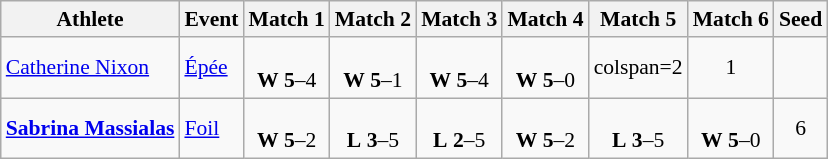<table class="wikitable" border="1" style="font-size:90%">
<tr>
<th>Athlete</th>
<th>Event</th>
<th>Match 1</th>
<th>Match 2</th>
<th>Match 3</th>
<th>Match 4</th>
<th>Match 5</th>
<th>Match 6</th>
<th>Seed</th>
</tr>
<tr align=center>
<td align=left><a href='#'>Catherine Nixon</a></td>
<td align=left><a href='#'>Épée</a></td>
<td><br><strong>W</strong> <strong>5</strong>–4</td>
<td><br><strong>W</strong> <strong>5</strong>–1</td>
<td><br><strong>W</strong> <strong>5</strong>–4</td>
<td><br><strong>W</strong> <strong>5</strong>–0</td>
<td>colspan=2 </td>
<td>1</td>
</tr>
<tr align=center>
<td align=left><strong><a href='#'>Sabrina Massialas</a></strong></td>
<td align=left><a href='#'>Foil</a></td>
<td><br><strong>W</strong> <strong>5</strong>–2</td>
<td><br><strong>L</strong> <strong>3</strong>–5</td>
<td><br><strong>L</strong> <strong>2</strong>–5</td>
<td><br><strong>W</strong> <strong>5</strong>–2</td>
<td><br><strong>L</strong> <strong>3</strong>–5</td>
<td><br><strong>W</strong> <strong>5</strong>–0</td>
<td>6</td>
</tr>
</table>
